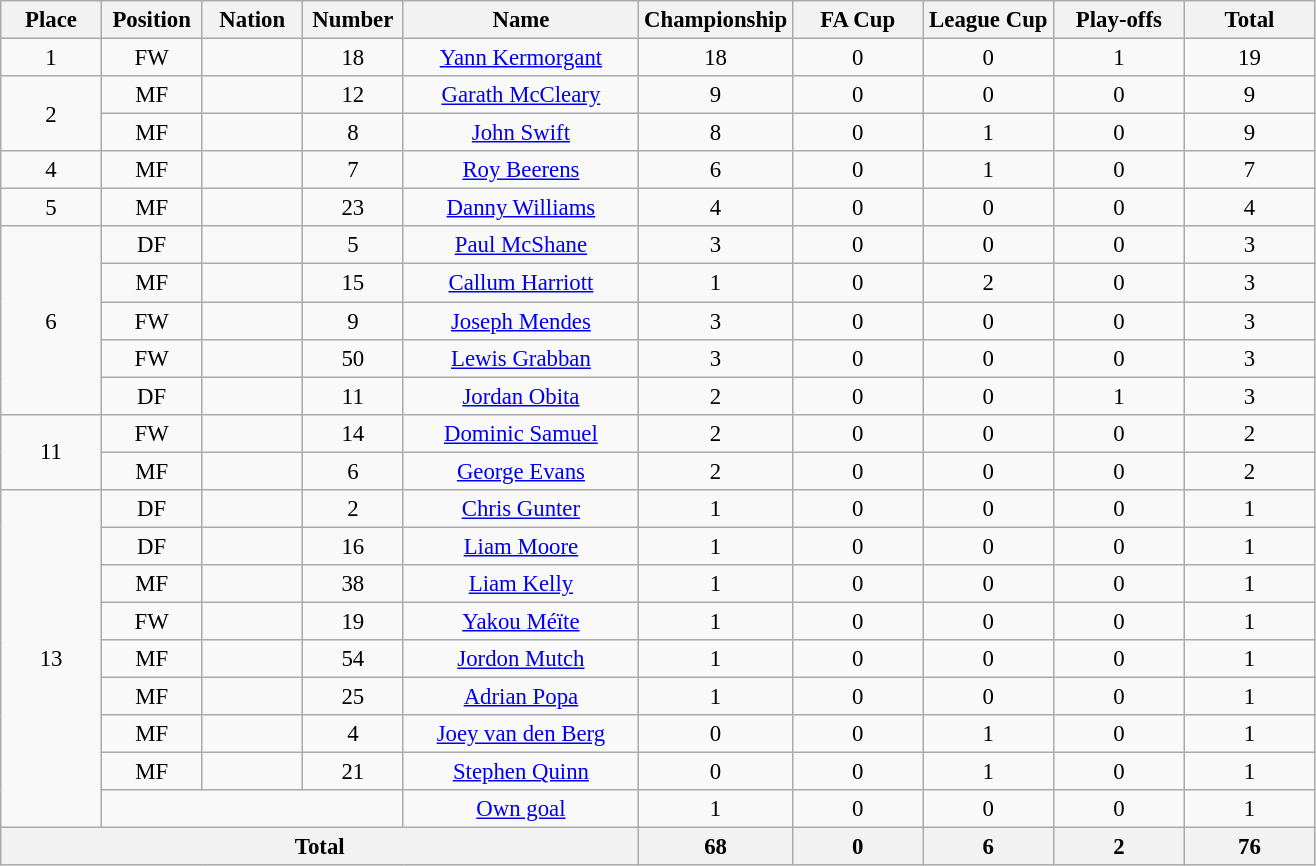<table class="wikitable" style="font-size: 95%; text-align: center">
<tr>
<th width=60>Place</th>
<th width=60>Position</th>
<th width=60>Nation</th>
<th width=60>Number</th>
<th width=150>Name</th>
<th width=80>Championship</th>
<th width=80>FA Cup</th>
<th width=80>League Cup</th>
<th width=80>Play-offs</th>
<th width=80>Total</th>
</tr>
<tr>
<td>1</td>
<td>FW</td>
<td></td>
<td>18</td>
<td><a href='#'>Yann Kermorgant</a></td>
<td>18</td>
<td>0</td>
<td>0</td>
<td>1</td>
<td>19</td>
</tr>
<tr>
<td rowspan="2">2</td>
<td>MF</td>
<td></td>
<td>12</td>
<td><a href='#'>Garath McCleary</a></td>
<td>9</td>
<td>0</td>
<td>0</td>
<td>0</td>
<td>9</td>
</tr>
<tr>
<td>MF</td>
<td></td>
<td>8</td>
<td><a href='#'>John Swift</a></td>
<td>8</td>
<td>0</td>
<td>1</td>
<td>0</td>
<td>9</td>
</tr>
<tr>
<td>4</td>
<td>MF</td>
<td></td>
<td>7</td>
<td><a href='#'>Roy Beerens</a></td>
<td>6</td>
<td>0</td>
<td>1</td>
<td>0</td>
<td>7</td>
</tr>
<tr>
<td>5</td>
<td>MF</td>
<td></td>
<td>23</td>
<td><a href='#'>Danny Williams</a></td>
<td>4</td>
<td>0</td>
<td>0</td>
<td>0</td>
<td>4</td>
</tr>
<tr>
<td rowspan="5">6</td>
<td>DF</td>
<td></td>
<td>5</td>
<td><a href='#'>Paul McShane</a></td>
<td>3</td>
<td>0</td>
<td>0</td>
<td>0</td>
<td>3</td>
</tr>
<tr>
<td>MF</td>
<td></td>
<td>15</td>
<td><a href='#'>Callum Harriott</a></td>
<td>1</td>
<td>0</td>
<td>2</td>
<td>0</td>
<td>3</td>
</tr>
<tr>
<td>FW</td>
<td></td>
<td>9</td>
<td><a href='#'>Joseph Mendes</a></td>
<td>3</td>
<td>0</td>
<td>0</td>
<td>0</td>
<td>3</td>
</tr>
<tr>
<td>FW</td>
<td></td>
<td>50</td>
<td><a href='#'>Lewis Grabban</a></td>
<td>3</td>
<td>0</td>
<td>0</td>
<td>0</td>
<td>3</td>
</tr>
<tr>
<td>DF</td>
<td></td>
<td>11</td>
<td><a href='#'>Jordan Obita</a></td>
<td>2</td>
<td>0</td>
<td>0</td>
<td>1</td>
<td>3</td>
</tr>
<tr>
<td rowspan="2">11</td>
<td>FW</td>
<td></td>
<td>14</td>
<td><a href='#'>Dominic Samuel</a></td>
<td>2</td>
<td>0</td>
<td>0</td>
<td>0</td>
<td>2</td>
</tr>
<tr>
<td>MF</td>
<td></td>
<td>6</td>
<td><a href='#'>George Evans</a></td>
<td>2</td>
<td>0</td>
<td>0</td>
<td>0</td>
<td>2</td>
</tr>
<tr>
<td rowspan="9">13</td>
<td>DF</td>
<td></td>
<td>2</td>
<td><a href='#'>Chris Gunter</a></td>
<td>1</td>
<td>0</td>
<td>0</td>
<td>0</td>
<td>1</td>
</tr>
<tr>
<td>DF</td>
<td></td>
<td>16</td>
<td><a href='#'>Liam Moore</a></td>
<td>1</td>
<td>0</td>
<td>0</td>
<td>0</td>
<td>1</td>
</tr>
<tr>
<td>MF</td>
<td></td>
<td>38</td>
<td><a href='#'>Liam Kelly</a></td>
<td>1</td>
<td>0</td>
<td>0</td>
<td>0</td>
<td>1</td>
</tr>
<tr>
<td>FW</td>
<td></td>
<td>19</td>
<td><a href='#'>Yakou Méïte</a></td>
<td>1</td>
<td>0</td>
<td>0</td>
<td>0</td>
<td>1</td>
</tr>
<tr>
<td>MF</td>
<td></td>
<td>54</td>
<td><a href='#'>Jordon Mutch</a></td>
<td>1</td>
<td>0</td>
<td>0</td>
<td>0</td>
<td>1</td>
</tr>
<tr>
<td>MF</td>
<td></td>
<td>25</td>
<td><a href='#'>Adrian Popa</a></td>
<td>1</td>
<td>0</td>
<td>0</td>
<td>0</td>
<td>1</td>
</tr>
<tr>
<td>MF</td>
<td></td>
<td>4</td>
<td><a href='#'>Joey van den Berg</a></td>
<td>0</td>
<td>0</td>
<td>1</td>
<td>0</td>
<td>1</td>
</tr>
<tr>
<td>MF</td>
<td></td>
<td>21</td>
<td><a href='#'>Stephen Quinn</a></td>
<td>0</td>
<td>0</td>
<td>1</td>
<td>0</td>
<td>1</td>
</tr>
<tr>
<td colspan="3"></td>
<td><a href='#'>Own goal</a></td>
<td>1</td>
<td>0</td>
<td>0</td>
<td>0</td>
<td>1</td>
</tr>
<tr>
<th colspan=5>Total</th>
<th>68</th>
<th>0</th>
<th>6</th>
<th>2</th>
<th>76</th>
</tr>
</table>
